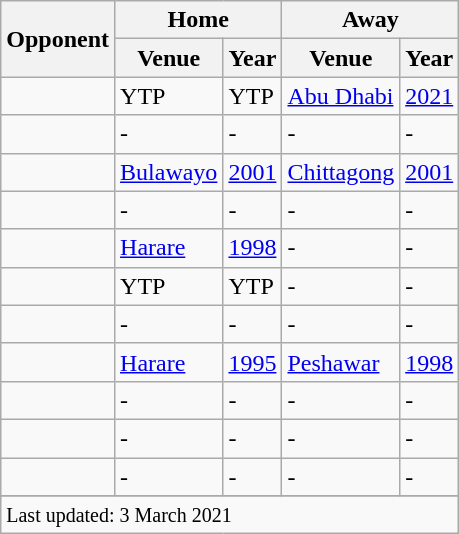<table class="wikitable plainrowheaders sortable">
<tr>
<th rowspan="2">Opponent</th>
<th colspan="2">Home</th>
<th colspan="2">Away</th>
</tr>
<tr>
<th>Venue</th>
<th>Year</th>
<th>Venue</th>
<th>Year</th>
</tr>
<tr>
<td></td>
<td>YTP</td>
<td>YTP</td>
<td><a href='#'>Abu Dhabi</a></td>
<td><a href='#'>2021</a></td>
</tr>
<tr>
<td></td>
<td>-</td>
<td>-</td>
<td>-</td>
<td>-</td>
</tr>
<tr>
<td></td>
<td><a href='#'>Bulawayo</a></td>
<td><a href='#'>2001</a></td>
<td><a href='#'>Chittagong</a></td>
<td><a href='#'>2001</a></td>
</tr>
<tr>
<td></td>
<td>-</td>
<td>-</td>
<td>-</td>
<td>-</td>
</tr>
<tr>
<td></td>
<td><a href='#'>Harare</a></td>
<td><a href='#'>1998</a></td>
<td>-</td>
<td>-</td>
</tr>
<tr>
<td></td>
<td>YTP</td>
<td>YTP</td>
<td>-</td>
<td>-</td>
</tr>
<tr>
<td></td>
<td>-</td>
<td>-</td>
<td>-</td>
<td>-</td>
</tr>
<tr>
<td></td>
<td><a href='#'>Harare</a></td>
<td><a href='#'>1995</a></td>
<td><a href='#'>Peshawar</a></td>
<td><a href='#'>1998</a></td>
</tr>
<tr>
<td></td>
<td>-</td>
<td>-</td>
<td>-</td>
<td>-</td>
</tr>
<tr>
<td></td>
<td>-</td>
<td>-</td>
<td>-</td>
<td>-</td>
</tr>
<tr>
<td></td>
<td>-</td>
<td>-</td>
<td>-</td>
<td>-</td>
</tr>
<tr>
</tr>
<tr class=sortbottom>
<td colspan=5><small>Last updated: 3 March 2021</small></td>
</tr>
</table>
